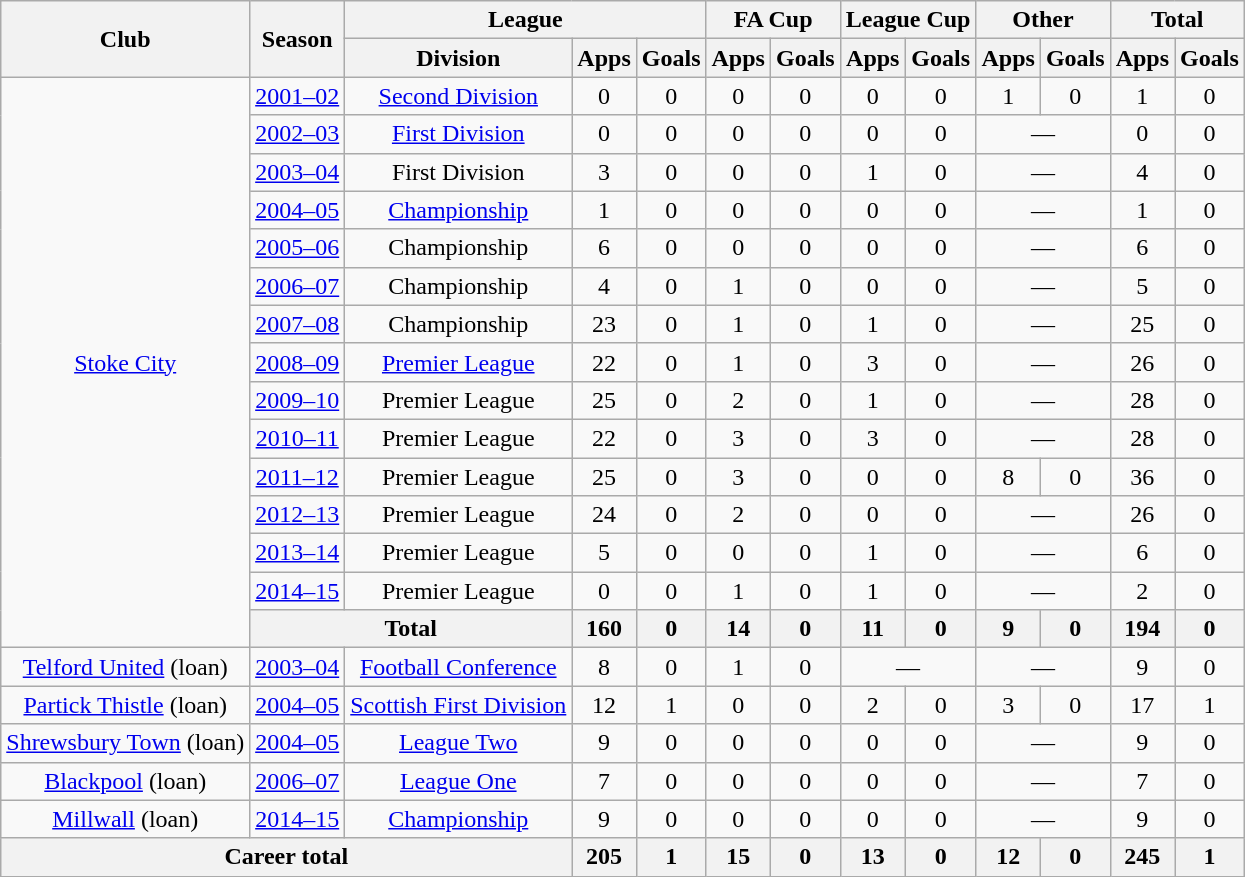<table class="wikitable" style="text-align: center;">
<tr>
<th rowspan="2">Club</th>
<th rowspan="2">Season</th>
<th colspan="3">League</th>
<th colspan="2">FA Cup</th>
<th colspan="2">League Cup</th>
<th colspan="2">Other</th>
<th colspan="2">Total</th>
</tr>
<tr>
<th>Division</th>
<th>Apps</th>
<th>Goals</th>
<th>Apps</th>
<th>Goals</th>
<th>Apps</th>
<th>Goals</th>
<th>Apps</th>
<th>Goals</th>
<th>Apps</th>
<th>Goals</th>
</tr>
<tr>
<td rowspan="15"><a href='#'>Stoke City</a></td>
<td><a href='#'>2001–02</a></td>
<td><a href='#'>Second Division</a></td>
<td>0</td>
<td>0</td>
<td>0</td>
<td>0</td>
<td>0</td>
<td>0</td>
<td>1</td>
<td>0</td>
<td>1</td>
<td>0</td>
</tr>
<tr>
<td><a href='#'>2002–03</a></td>
<td><a href='#'>First Division</a></td>
<td>0</td>
<td>0</td>
<td>0</td>
<td>0</td>
<td>0</td>
<td>0</td>
<td colspan="2">—</td>
<td>0</td>
<td>0</td>
</tr>
<tr>
<td><a href='#'>2003–04</a></td>
<td>First Division</td>
<td>3</td>
<td>0</td>
<td>0</td>
<td>0</td>
<td>1</td>
<td>0</td>
<td colspan="2">—</td>
<td>4</td>
<td>0</td>
</tr>
<tr>
<td><a href='#'>2004–05</a></td>
<td><a href='#'>Championship</a></td>
<td>1</td>
<td>0</td>
<td>0</td>
<td>0</td>
<td>0</td>
<td>0</td>
<td colspan="2">—</td>
<td>1</td>
<td>0</td>
</tr>
<tr>
<td><a href='#'>2005–06</a></td>
<td>Championship</td>
<td>6</td>
<td>0</td>
<td>0</td>
<td>0</td>
<td>0</td>
<td>0</td>
<td colspan="2">—</td>
<td>6</td>
<td>0</td>
</tr>
<tr>
<td><a href='#'>2006–07</a></td>
<td>Championship</td>
<td>4</td>
<td>0</td>
<td>1</td>
<td>0</td>
<td>0</td>
<td>0</td>
<td colspan="2">—</td>
<td>5</td>
<td>0</td>
</tr>
<tr>
<td><a href='#'>2007–08</a></td>
<td>Championship</td>
<td>23</td>
<td>0</td>
<td>1</td>
<td>0</td>
<td>1</td>
<td>0</td>
<td colspan="2">—</td>
<td>25</td>
<td>0</td>
</tr>
<tr>
<td><a href='#'>2008–09</a></td>
<td><a href='#'>Premier League</a></td>
<td>22</td>
<td>0</td>
<td>1</td>
<td>0</td>
<td>3</td>
<td>0</td>
<td colspan="2">—</td>
<td>26</td>
<td>0</td>
</tr>
<tr>
<td><a href='#'>2009–10</a></td>
<td>Premier League</td>
<td>25</td>
<td>0</td>
<td>2</td>
<td>0</td>
<td>1</td>
<td>0</td>
<td colspan="2">—</td>
<td>28</td>
<td>0</td>
</tr>
<tr>
<td><a href='#'>2010–11</a></td>
<td>Premier League</td>
<td>22</td>
<td>0</td>
<td>3</td>
<td>0</td>
<td>3</td>
<td>0</td>
<td colspan="2">—</td>
<td>28</td>
<td>0</td>
</tr>
<tr>
<td><a href='#'>2011–12</a></td>
<td>Premier League</td>
<td>25</td>
<td>0</td>
<td>3</td>
<td>0</td>
<td>0</td>
<td>0</td>
<td>8</td>
<td>0</td>
<td>36</td>
<td>0</td>
</tr>
<tr>
<td><a href='#'>2012–13</a></td>
<td>Premier League</td>
<td>24</td>
<td>0</td>
<td>2</td>
<td>0</td>
<td>0</td>
<td>0</td>
<td colspan="2">—</td>
<td>26</td>
<td>0</td>
</tr>
<tr>
<td><a href='#'>2013–14</a></td>
<td>Premier League</td>
<td>5</td>
<td>0</td>
<td>0</td>
<td>0</td>
<td>1</td>
<td>0</td>
<td colspan="2">—</td>
<td>6</td>
<td>0</td>
</tr>
<tr>
<td><a href='#'>2014–15</a></td>
<td>Premier League</td>
<td>0</td>
<td>0</td>
<td>1</td>
<td>0</td>
<td>1</td>
<td>0</td>
<td colspan="2">—</td>
<td>2</td>
<td>0</td>
</tr>
<tr>
<th colspan="2">Total</th>
<th>160</th>
<th>0</th>
<th>14</th>
<th>0</th>
<th>11</th>
<th>0</th>
<th>9</th>
<th>0</th>
<th>194</th>
<th>0</th>
</tr>
<tr>
<td><a href='#'>Telford United</a> (loan)</td>
<td><a href='#'>2003–04</a></td>
<td><a href='#'>Football Conference</a></td>
<td>8</td>
<td>0</td>
<td>1</td>
<td>0</td>
<td colspan="2">—</td>
<td colspan="2">—</td>
<td>9</td>
<td>0</td>
</tr>
<tr>
<td><a href='#'>Partick Thistle</a> (loan)</td>
<td><a href='#'>2004–05</a></td>
<td><a href='#'>Scottish First Division</a></td>
<td>12</td>
<td>1</td>
<td>0</td>
<td>0</td>
<td>2</td>
<td>0</td>
<td>3</td>
<td>0</td>
<td>17</td>
<td>1</td>
</tr>
<tr>
<td><a href='#'>Shrewsbury Town</a> (loan)</td>
<td><a href='#'>2004–05</a></td>
<td><a href='#'>League Two</a></td>
<td>9</td>
<td>0</td>
<td>0</td>
<td>0</td>
<td>0</td>
<td>0</td>
<td colspan="2">—</td>
<td>9</td>
<td>0</td>
</tr>
<tr>
<td><a href='#'>Blackpool</a> (loan)</td>
<td><a href='#'>2006–07</a></td>
<td><a href='#'>League One</a></td>
<td>7</td>
<td>0</td>
<td>0</td>
<td>0</td>
<td>0</td>
<td>0</td>
<td colspan="2">—</td>
<td>7</td>
<td>0</td>
</tr>
<tr>
<td><a href='#'>Millwall</a> (loan)</td>
<td><a href='#'>2014–15</a></td>
<td><a href='#'>Championship</a></td>
<td>9</td>
<td>0</td>
<td>0</td>
<td>0</td>
<td>0</td>
<td>0</td>
<td colspan="2">—</td>
<td>9</td>
<td>0</td>
</tr>
<tr>
<th colspan="3">Career total</th>
<th>205</th>
<th>1</th>
<th>15</th>
<th>0</th>
<th>13</th>
<th>0</th>
<th>12</th>
<th>0</th>
<th>245</th>
<th>1</th>
</tr>
</table>
